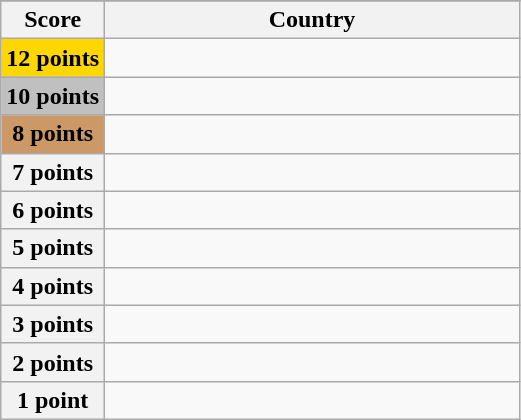<table class="wikitable">
<tr>
</tr>
<tr>
<th scope="col" width="20%">Score</th>
<th scope="col">Country</th>
</tr>
<tr>
<th scope="row" style="background:gold">12 points</th>
<td></td>
</tr>
<tr>
<th scope="row" style="background:silver">10 points</th>
<td></td>
</tr>
<tr>
<th scope="row" style="background:#CC9966">8 points</th>
<td></td>
</tr>
<tr>
<th scope="row">7 points</th>
<td></td>
</tr>
<tr>
<th scope="row">6 points</th>
<td></td>
</tr>
<tr>
<th scope="row">5 points</th>
<td></td>
</tr>
<tr>
<th scope="row">4 points</th>
<td></td>
</tr>
<tr>
<th scope="row">3 points</th>
<td></td>
</tr>
<tr>
<th scope="row">2 points</th>
<td></td>
</tr>
<tr>
<th scope="row">1 point</th>
<td></td>
</tr>
</table>
